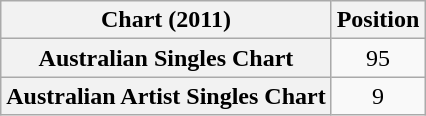<table class="wikitable sortable plainrowheaders" style="text-align:center">
<tr>
<th scope="col">Chart (2011)</th>
<th scope="col">Position</th>
</tr>
<tr>
<th scope="row">Australian Singles Chart</th>
<td>95</td>
</tr>
<tr>
<th scope="row">Australian Artist Singles Chart</th>
<td>9</td>
</tr>
</table>
